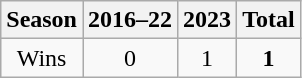<table class="wikitable">
<tr>
<th>Season</th>
<th>2016–22</th>
<th>2023</th>
<th><strong>Total</strong></th>
</tr>
<tr align=center>
<td>Wins</td>
<td>0</td>
<td>1</td>
<td><strong>1</strong></td>
</tr>
</table>
